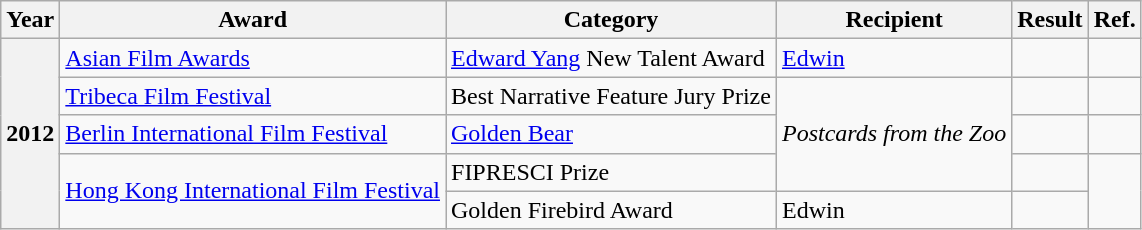<table class="wikitable sortable">
<tr>
<th>Year</th>
<th>Award</th>
<th>Category</th>
<th>Recipient</th>
<th>Result</th>
<th>Ref.</th>
</tr>
<tr>
<th rowspan="5">2012</th>
<td><a href='#'>Asian Film Awards</a></td>
<td><a href='#'>Edward Yang</a> New Talent Award</td>
<td><a href='#'>Edwin</a></td>
<td></td>
<td></td>
</tr>
<tr>
<td><a href='#'>Tribeca Film Festival</a></td>
<td>Best Narrative Feature Jury Prize</td>
<td rowspan="3"><em>Postcards from the Zoo</em></td>
<td></td>
<td></td>
</tr>
<tr>
<td><a href='#'>Berlin International Film Festival</a></td>
<td><a href='#'>Golden Bear</a></td>
<td></td>
</tr>
<tr>
<td rowspan="2"><a href='#'>Hong Kong International Film Festival</a></td>
<td>FIPRESCI Prize</td>
<td></td>
<td rowspan="2"></td>
</tr>
<tr>
<td>Golden Firebird Award</td>
<td>Edwin</td>
<td></td>
</tr>
</table>
